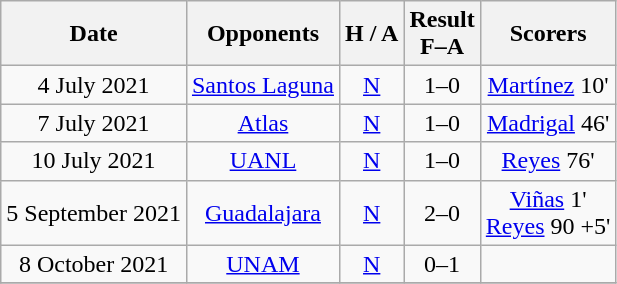<table class="wikitable" style="text-align:center">
<tr>
<th>Date</th>
<th>Opponents</th>
<th>H / A</th>
<th>Result<br>F–A</th>
<th>Scorers</th>
</tr>
<tr>
<td>4 July 2021</td>
<td><a href='#'>Santos Laguna</a></td>
<td><a href='#'>N</a></td>
<td>1–0</td>
<td><a href='#'>Martínez</a> 10'</td>
</tr>
<tr>
<td>7 July 2021</td>
<td><a href='#'>Atlas</a></td>
<td><a href='#'>N</a></td>
<td>1–0</td>
<td><a href='#'>Madrigal</a> 46'</td>
</tr>
<tr>
<td>10 July 2021</td>
<td><a href='#'>UANL</a></td>
<td><a href='#'>N</a></td>
<td>1–0</td>
<td><a href='#'>Reyes</a> 76'</td>
</tr>
<tr>
<td>5 September 2021</td>
<td><a href='#'>Guadalajara</a></td>
<td><a href='#'>N</a></td>
<td>2–0</td>
<td><a href='#'>Viñas</a> 1'<br><a href='#'>Reyes</a> 90 +5'</td>
</tr>
<tr>
<td>8 October 2021</td>
<td><a href='#'>UNAM</a></td>
<td><a href='#'>N</a></td>
<td>0–1</td>
<td></td>
</tr>
<tr>
</tr>
</table>
